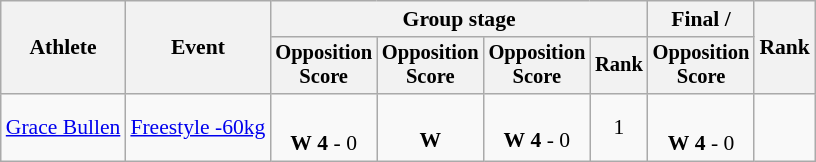<table class="wikitable" style="font-size:90%">
<tr>
<th rowspan=2>Athlete</th>
<th rowspan=2>Event</th>
<th colspan=4>Group stage</th>
<th>Final / </th>
<th rowspan=2>Rank</th>
</tr>
<tr style="font-size:95%">
<th>Opposition<br>Score</th>
<th>Opposition<br>Score</th>
<th>Opposition<br>Score</th>
<th>Rank</th>
<th>Opposition<br>Score</th>
</tr>
<tr align=center>
<td align=left><a href='#'>Grace Bullen</a></td>
<td align=left><a href='#'>Freestyle -60kg</a></td>
<td><br><strong>W</strong> <strong>4</strong> - 0 <sup></sup></td>
<td><br><strong>W</strong></td>
<td><br><strong>W</strong> <strong>4</strong> - 0</td>
<td>1 </td>
<td><br><strong>W</strong> <strong>4</strong> - 0 <sup></sup></td>
<td></td>
</tr>
</table>
